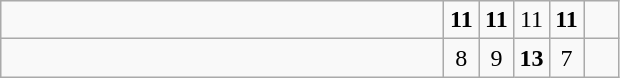<table class="wikitable">
<tr>
<td style="width:18em"><strong></strong></td>
<td align=center style="width:1em"><strong>11</strong></td>
<td align=center style="width:1em"><strong>11</strong></td>
<td align=center style="width:1em">11</td>
<td align=center style="width:1em"><strong>11</strong></td>
<td align=center style="width:1em"></td>
</tr>
<tr>
<td style="width:18em"></td>
<td align=center style="width:1em">8</td>
<td align=center style="width:1em">9</td>
<td align=center style="width:1em"><strong>13</strong></td>
<td align=center style="width:1em">7</td>
<td align=center style="width:1em"></td>
</tr>
</table>
